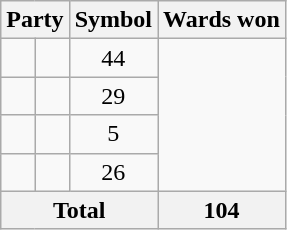<table class="wikitable sortable" style="text-align:center">
<tr>
<th colspan=2>Party</th>
<th>Symbol</th>
<th>Wards won</th>
</tr>
<tr>
<td></td>
<td></td>
<td>44</td>
</tr>
<tr>
<td></td>
<td></td>
<td>29</td>
</tr>
<tr>
<td></td>
<td></td>
<td>5</td>
</tr>
<tr>
<td></td>
<td></td>
<td>26</td>
</tr>
<tr>
<th colspan="3">Total</th>
<th>104</th>
</tr>
</table>
